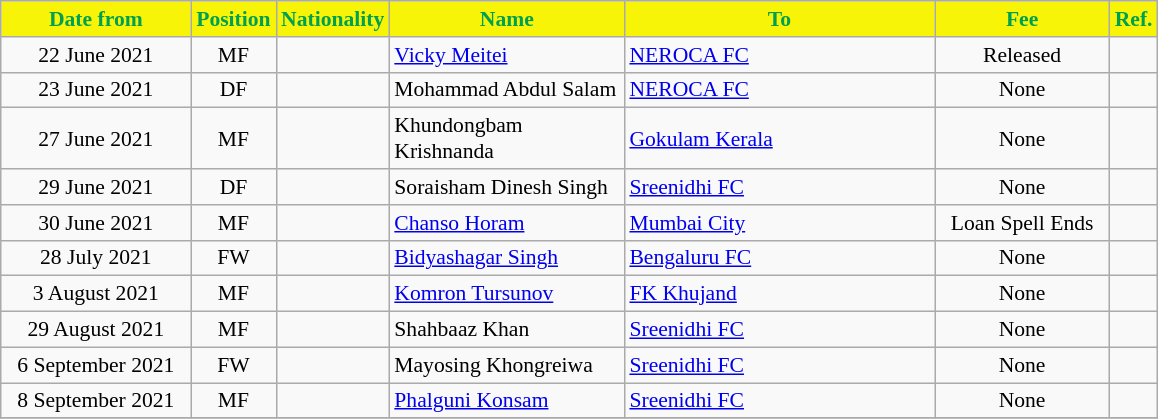<table class="wikitable"  style="text-align:center; font-size:90%; ">
<tr>
<th style="background:#F7F408; color:#00A050; width:120px;">Date from</th>
<th style="background:#F7F408; color:#00A050; width:50px;">Position</th>
<th style="background:#F7F408; color:#00A050; width:50px;">Nationality</th>
<th style="background:#F7F408; color:#00A050; width:150px;">Name</th>
<th style="background:#F7F408; color:#00A050; width:200px;">To</th>
<th style="background:#F7F408; color:#00A050; width:110px;">Fee</th>
<th style="background:#F7F408; color:#00A050; width:25px;">Ref.</th>
</tr>
<tr>
<td>22 June 2021</td>
<td style="text-align:center;">MF</td>
<td style="text-align:center;"></td>
<td style="text-align:left;"><a href='#'>Vicky Meitei</a></td>
<td style="text-align:left;"><a href='#'>NEROCA FC</a></td>
<td>Released</td>
<td></td>
</tr>
<tr>
<td>23 June 2021</td>
<td style="text-align:center;">DF</td>
<td style="text-align:center;"></td>
<td style="text-align:left;">Mohammad Abdul Salam</td>
<td style="text-align:left;"><a href='#'>NEROCA FC</a></td>
<td>None</td>
<td></td>
</tr>
<tr>
<td>27 June 2021</td>
<td style="text-align:center;">MF</td>
<td style="text-align:center;"></td>
<td style="text-align:left;">Khundongbam Krishnanda</td>
<td style="text-align:left;"><a href='#'>Gokulam Kerala</a></td>
<td>None</td>
<td></td>
</tr>
<tr>
<td>29 June 2021</td>
<td style="text-align:center;">DF</td>
<td style="text-align:center;"></td>
<td style="text-align:left;">Soraisham Dinesh Singh</td>
<td style="text-align:left;"><a href='#'>Sreenidhi FC</a></td>
<td>None</td>
<td></td>
</tr>
<tr>
<td>30 June 2021</td>
<td style="text-align:center;">MF</td>
<td style="text-align:center;"></td>
<td style="text-align:left;"><a href='#'>Chanso Horam</a></td>
<td style="text-align:left;"><a href='#'>Mumbai City</a></td>
<td>Loan Spell Ends</td>
<td></td>
</tr>
<tr>
<td>28 July 2021</td>
<td style="text-align:center;">FW</td>
<td style="text-align:center;"></td>
<td style="text-align:left;"><a href='#'>Bidyashagar Singh</a></td>
<td style="text-align:left;"><a href='#'>Bengaluru FC</a></td>
<td>None</td>
<td></td>
</tr>
<tr>
<td>3 August 2021</td>
<td style="text-align:center;">MF</td>
<td style="text-align:center;"></td>
<td style="text-align:left;"><a href='#'>Komron Tursunov</a></td>
<td style="text-align:left;"> <a href='#'>FK Khujand</a></td>
<td>None</td>
<td></td>
</tr>
<tr>
<td>29 August 2021</td>
<td style="text-align:center;">MF</td>
<td style="text-align:center;"></td>
<td style="text-align:left;">Shahbaaz Khan</td>
<td style="text-align:left;"><a href='#'>Sreenidhi FC</a></td>
<td>None</td>
<td></td>
</tr>
<tr>
<td>6 September 2021</td>
<td style="text-align:center;">FW</td>
<td style="text-align:center;"></td>
<td style="text-align:left;">Mayosing Khongreiwa</td>
<td style="text-align:left;"><a href='#'>Sreenidhi FC</a></td>
<td>None</td>
<td></td>
</tr>
<tr>
<td>8 September 2021</td>
<td style="text-align:center;">MF</td>
<td style="text-align:center;"></td>
<td style="text-align:left;"><a href='#'>Phalguni Konsam</a></td>
<td style="text-align:left;"><a href='#'>Sreenidhi FC</a></td>
<td>None</td>
<td></td>
</tr>
<tr>
</tr>
</table>
